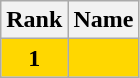<table class="wikitable">
<tr>
<th>Rank</th>
<th>Name</th>
</tr>
<tr bgcolor="gold">
<td align="center"><strong>1</strong></td>
<td></td>
</tr>
</table>
